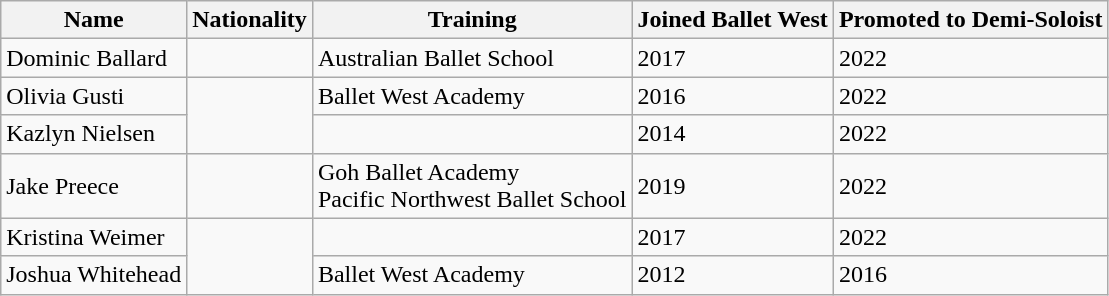<table class="wikitable">
<tr>
<th>Name</th>
<th>Nationality</th>
<th>Training</th>
<th>Joined Ballet West</th>
<th>Promoted to Demi-Soloist</th>
</tr>
<tr>
<td> Dominic Ballard</td>
<td></td>
<td>Australian Ballet School</td>
<td>2017</td>
<td>2022</td>
</tr>
<tr>
<td> Olivia Gusti</td>
<td rowspan="2"></td>
<td>Ballet West Academy</td>
<td>2016</td>
<td>2022</td>
</tr>
<tr>
<td> Kazlyn Nielsen</td>
<td></td>
<td>2014</td>
<td>2022</td>
</tr>
<tr>
<td> Jake Preece</td>
<td></td>
<td>Goh Ballet Academy<br>Pacific Northwest Ballet School</td>
<td>2019</td>
<td>2022</td>
</tr>
<tr>
<td> Kristina Weimer</td>
<td rowspan="2"></td>
<td></td>
<td>2017</td>
<td>2022</td>
</tr>
<tr>
<td> Joshua Whitehead</td>
<td>Ballet West Academy</td>
<td>2012</td>
<td>2016</td>
</tr>
</table>
